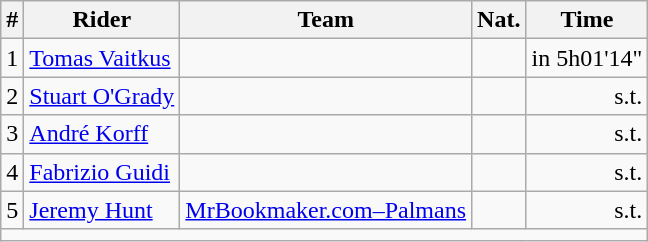<table class=wikitable>
<tr>
<th align=right>#</th>
<th>Rider</th>
<th>Team</th>
<th>Nat.</th>
<th align=right>Time</th>
</tr>
<tr>
<td align=right>1</td>
<td><a href='#'>Tomas Vaitkus</a></td>
<td></td>
<td></td>
<td align=right>in 5h01'14"</td>
</tr>
<tr>
<td align=right>2</td>
<td><a href='#'>Stuart O'Grady</a></td>
<td></td>
<td></td>
<td align=right>s.t.</td>
</tr>
<tr>
<td align=right>3</td>
<td><a href='#'>André Korff</a></td>
<td></td>
<td></td>
<td align=right>s.t.</td>
</tr>
<tr>
<td align=right>4</td>
<td><a href='#'>Fabrizio Guidi</a></td>
<td></td>
<td></td>
<td align=right>s.t.</td>
</tr>
<tr>
<td align=right>5</td>
<td><a href='#'>Jeremy Hunt</a></td>
<td><a href='#'>MrBookmaker.com–Palmans</a></td>
<td></td>
<td align=right>s.t.</td>
</tr>
<tr>
<td align=right colspan=5></td>
</tr>
</table>
